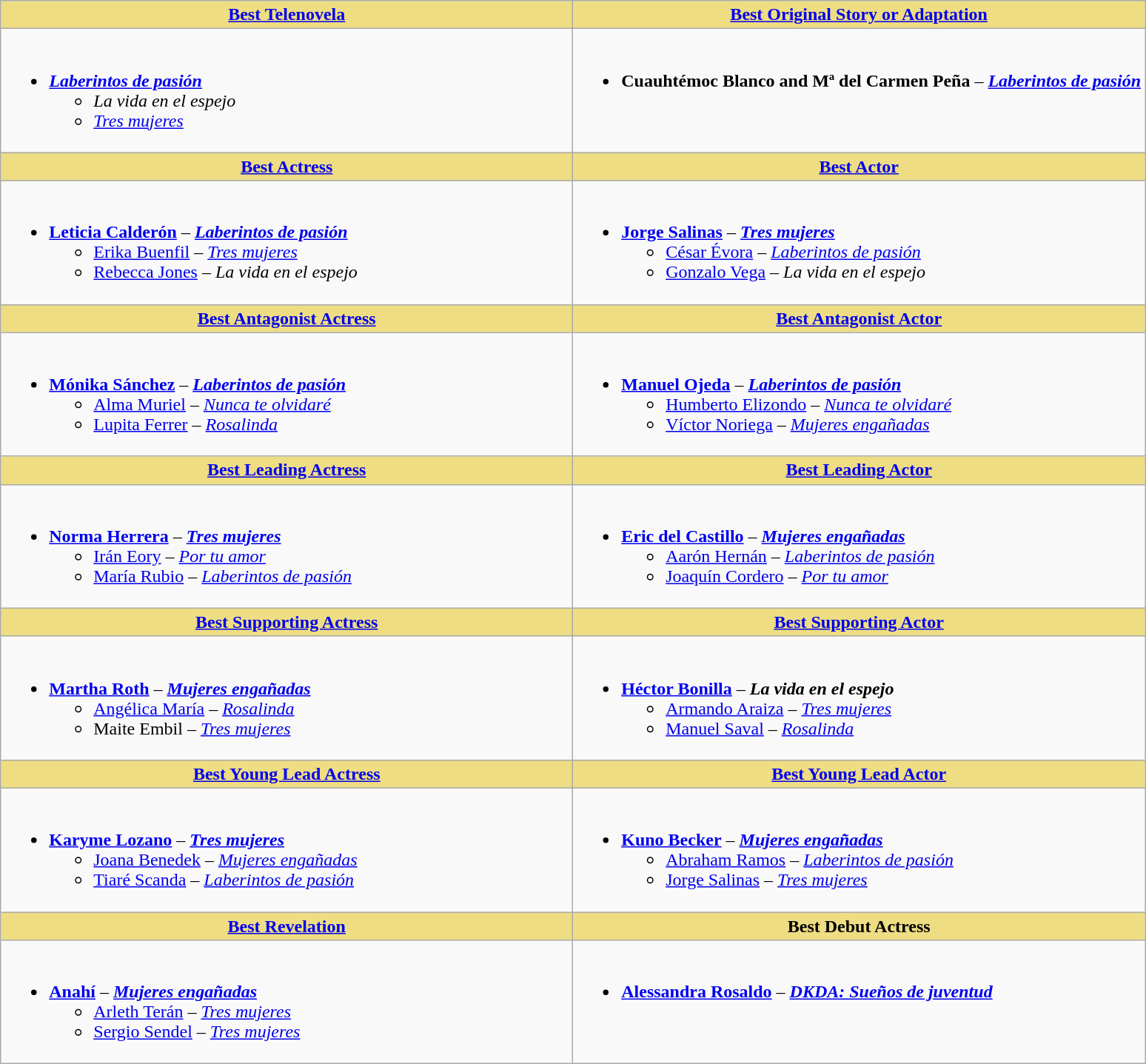<table class="wikitable">
<tr>
<th style="background:#EEDD82; width:50%"><a href='#'>Best Telenovela</a></th>
<th style="background:#EEDD82; width:50%"><a href='#'>Best Original Story or Adaptation</a></th>
</tr>
<tr>
<td valign="top"><br><ul><li><strong><em><a href='#'>Laberintos de pasión</a></em></strong><ul><li><em>La vida en el espejo</em></li><li><em><a href='#'>Tres mujeres</a></em></li></ul></li></ul></td>
<td valign="top"><br><ul><li><strong>Cuauhtémoc Blanco and Mª del Carmen Peña</strong> – <strong><em><a href='#'>Laberintos de pasión</a></em></strong></li></ul></td>
</tr>
<tr>
<th style="background:#EEDD82; width:50%"><a href='#'>Best Actress</a></th>
<th style="background:#EEDD82; width:50%"><a href='#'>Best Actor</a></th>
</tr>
<tr>
<td valign="top"><br><ul><li><strong><a href='#'>Leticia Calderón</a></strong> – <strong><em><a href='#'>Laberintos de pasión</a></em></strong><ul><li><a href='#'>Erika Buenfil</a> – <em><a href='#'>Tres mujeres</a></em></li><li><a href='#'>Rebecca Jones</a> – <em>La vida en el espejo</em></li></ul></li></ul></td>
<td valign="top"><br><ul><li><strong><a href='#'>Jorge Salinas</a></strong> – <strong><em><a href='#'>Tres mujeres</a></em></strong><ul><li><a href='#'>César Évora</a> – <em><a href='#'>Laberintos de pasión</a></em></li><li><a href='#'>Gonzalo Vega</a> – <em>La vida en el espejo</em></li></ul></li></ul></td>
</tr>
<tr>
<th style="background:#EEDD82; width:50%"><a href='#'>Best Antagonist Actress</a></th>
<th style="background:#EEDD82; width:50%"><a href='#'>Best Antagonist Actor</a></th>
</tr>
<tr>
<td valign="top"><br><ul><li><strong><a href='#'>Mónika Sánchez</a></strong> – <strong><em><a href='#'>Laberintos de pasión</a></em></strong><ul><li><a href='#'>Alma Muriel</a> – <em><a href='#'>Nunca te olvidaré</a></em></li><li><a href='#'>Lupita Ferrer</a> – <em><a href='#'>Rosalinda</a></em></li></ul></li></ul></td>
<td valign="top"><br><ul><li><strong><a href='#'>Manuel Ojeda</a></strong> – <strong><em><a href='#'>Laberintos de pasión</a></em></strong><ul><li><a href='#'>Humberto Elizondo</a> – <em><a href='#'>Nunca te olvidaré</a></em></li><li><a href='#'>Víctor Noriega</a> – <em><a href='#'>Mujeres engañadas</a></em></li></ul></li></ul></td>
</tr>
<tr>
<th style="background:#EEDD82; width:50%"><a href='#'>Best Leading Actress</a></th>
<th style="background:#EEDD82; width:50%"><a href='#'>Best Leading Actor</a></th>
</tr>
<tr>
<td valign="top"><br><ul><li><strong><a href='#'>Norma Herrera</a></strong> – <strong><em><a href='#'>Tres mujeres</a></em></strong><ul><li><a href='#'>Irán Eory</a> – <em><a href='#'>Por tu amor</a></em></li><li><a href='#'>María Rubio</a> – <em><a href='#'>Laberintos de pasión</a></em></li></ul></li></ul></td>
<td valign="top"><br><ul><li><strong><a href='#'>Eric del Castillo</a></strong> – <strong><em><a href='#'>Mujeres engañadas</a></em></strong><ul><li><a href='#'>Aarón Hernán</a> – <em><a href='#'>Laberintos de pasión</a></em></li><li><a href='#'>Joaquín Cordero</a> – <em><a href='#'>Por tu amor</a></em></li></ul></li></ul></td>
</tr>
<tr>
<th style="background:#EEDD82; width:50%"><a href='#'>Best Supporting Actress</a></th>
<th style="background:#EEDD82; width:50%"><a href='#'>Best Supporting Actor</a></th>
</tr>
<tr>
<td valign="top"><br><ul><li><strong><a href='#'>Martha Roth</a></strong> – <strong><em><a href='#'>Mujeres engañadas</a></em></strong><ul><li><a href='#'>Angélica María</a> – <em><a href='#'>Rosalinda</a></em></li><li>Maite Embil – <em><a href='#'>Tres mujeres</a></em></li></ul></li></ul></td>
<td valign="top"><br><ul><li><strong><a href='#'>Héctor Bonilla</a></strong> – <strong><em>La vida en el espejo</em></strong><ul><li><a href='#'>Armando Araiza</a> – <em><a href='#'>Tres mujeres</a></em></li><li><a href='#'>Manuel Saval</a> – <em><a href='#'>Rosalinda</a></em></li></ul></li></ul></td>
</tr>
<tr>
<th style="background:#EEDD82; width:50%"><a href='#'>Best Young Lead Actress</a></th>
<th style="background:#EEDD82; width:50%"><a href='#'>Best Young Lead Actor</a></th>
</tr>
<tr>
<td valign="top"><br><ul><li><strong><a href='#'>Karyme Lozano</a></strong> – <strong><em><a href='#'>Tres mujeres</a></em></strong><ul><li><a href='#'>Joana Benedek</a> – <em><a href='#'>Mujeres engañadas</a></em></li><li><a href='#'>Tiaré Scanda</a> – <em><a href='#'>Laberintos de pasión</a></em></li></ul></li></ul></td>
<td valign="top"><br><ul><li><strong><a href='#'>Kuno Becker</a></strong> – <strong><em><a href='#'>Mujeres engañadas</a></em></strong><ul><li><a href='#'>Abraham Ramos</a> – <em><a href='#'>Laberintos de pasión</a></em></li><li><a href='#'>Jorge Salinas</a> – <em><a href='#'>Tres mujeres</a></em></li></ul></li></ul></td>
</tr>
<tr>
<th style="background:#EEDD82; width:50%"><a href='#'>Best Revelation</a></th>
<th style="background:#EEDD82; width:50%">Best Debut Actress</th>
</tr>
<tr>
<td valign="top"><br><ul><li><strong><a href='#'>Anahí</a></strong> – <strong><em><a href='#'>Mujeres engañadas</a></em></strong><ul><li><a href='#'>Arleth Terán</a> – <em><a href='#'>Tres mujeres</a></em></li><li><a href='#'>Sergio Sendel</a> – <em><a href='#'>Tres mujeres</a></em></li></ul></li></ul></td>
<td valign="top"><br><ul><li><strong><a href='#'>Alessandra Rosaldo</a></strong> – <strong><em><a href='#'>DKDA: Sueños de juventud</a></em></strong></li></ul></td>
</tr>
</table>
